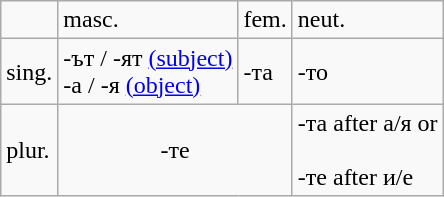<table class="wikitable" align="center">
<tr>
<td></td>
<td>masc.</td>
<td>fem.</td>
<td>neut.</td>
</tr>
<tr>
<td>sing.</td>
<td>-ът / -ят <a href='#'>(subject)</a><br>-a / -я <a href='#'>(object)</a></td>
<td>-та</td>
<td>-то</td>
</tr>
<tr>
<td>plur.</td>
<td colspan="2" align="center">-те</td>
<td>-та after а/я or <br><br>-те after и/е</td>
</tr>
</table>
